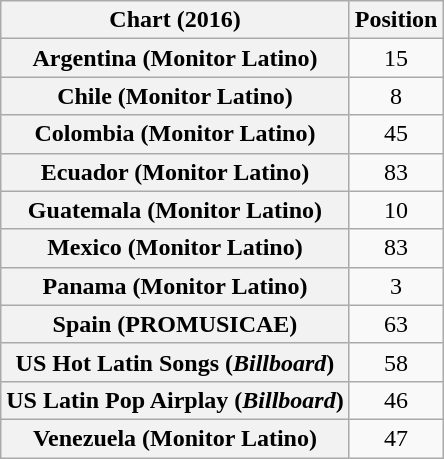<table class="wikitable sortable plainrowheaders" style="text-align:center;">
<tr>
<th>Chart (2016)</th>
<th>Position</th>
</tr>
<tr>
<th scope="row">Argentina (Monitor Latino)</th>
<td>15</td>
</tr>
<tr>
<th scope="row">Chile (Monitor Latino)</th>
<td>8</td>
</tr>
<tr>
<th scope="row">Colombia (Monitor Latino)</th>
<td>45</td>
</tr>
<tr>
<th scope="row">Ecuador (Monitor Latino)</th>
<td>83</td>
</tr>
<tr>
<th scope="row">Guatemala (Monitor Latino)</th>
<td>10</td>
</tr>
<tr>
<th scope="row">Mexico (Monitor Latino)</th>
<td>83</td>
</tr>
<tr>
<th scope="row">Panama (Monitor Latino)</th>
<td>3</td>
</tr>
<tr>
<th scope="row">Spain (PROMUSICAE)</th>
<td>63</td>
</tr>
<tr>
<th scope="row">US Hot Latin Songs (<em>Billboard</em>)</th>
<td>58</td>
</tr>
<tr>
<th scope="row">US Latin Pop Airplay (<em>Billboard</em>)</th>
<td>46</td>
</tr>
<tr>
<th scope="row">Venezuela (Monitor Latino)</th>
<td>47</td>
</tr>
</table>
